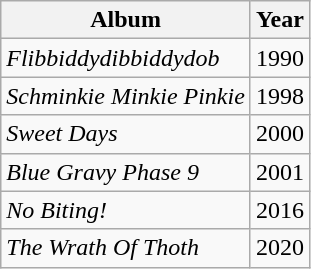<table class="wikitable">
<tr>
<th>Album</th>
<th>Year</th>
</tr>
<tr>
<td><em>Flibbiddydibbiddydob</em></td>
<td>1990</td>
</tr>
<tr>
<td><em>Schminkie Minkie Pinkie</em></td>
<td>1998</td>
</tr>
<tr>
<td><em>Sweet Days</em></td>
<td>2000</td>
</tr>
<tr>
<td><em>Blue Gravy Phase 9</em></td>
<td>2001</td>
</tr>
<tr>
<td><em>No Biting!</em></td>
<td>2016</td>
</tr>
<tr>
<td><em>The Wrath Of Thoth</em></td>
<td>2020</td>
</tr>
</table>
